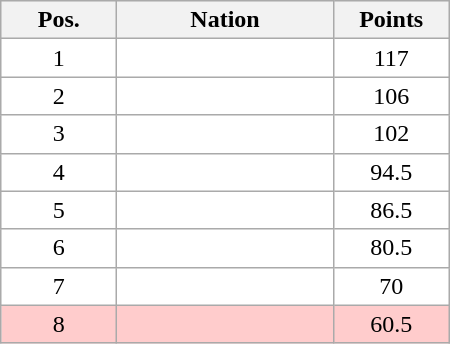<table class="wikitable gauche" cellspacing="1" style="width:300px;">
<tr style="background:#efefef; text-align:center;">
<th style="width:70px;">Pos.</th>
<th>Nation</th>
<th style="width:70px;">Points</th>
</tr>
<tr style="vertical-align:top; text-align:center; background:#fff;">
<td>1</td>
<td style="text-align:left;"></td>
<td>117</td>
</tr>
<tr style="vertical-align:top; text-align:center; background:#fff;">
<td>2</td>
<td style="text-align:left;"></td>
<td>106</td>
</tr>
<tr style="vertical-align:top; text-align:center; background:#fff;">
<td>3</td>
<td style="text-align:left;"></td>
<td>102</td>
</tr>
<tr style="vertical-align:top; text-align:center; background:#fff;">
<td>4</td>
<td style="text-align:left;"></td>
<td>94.5</td>
</tr>
<tr style="vertical-align:top; text-align:center; background:#fff;">
<td>5</td>
<td style="text-align:left;"></td>
<td>86.5</td>
</tr>
<tr style="vertical-align:top; text-align:center; background:#fff;">
<td>6</td>
<td style="text-align:left;"></td>
<td>80.5</td>
</tr>
<tr style="vertical-align:top; text-align:center; background:#fff;">
<td>7</td>
<td style="text-align:left;"></td>
<td>70</td>
</tr>
<tr style="vertical-align:top; text-align:center; background:#ffcccc;">
<td>8</td>
<td style="text-align:left;"></td>
<td>60.5</td>
</tr>
</table>
